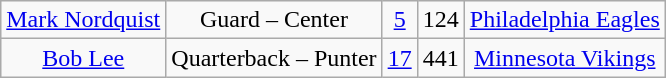<table class=wikitable style="text-align:center">
<tr>
<td><a href='#'>Mark Nordquist</a></td>
<td>Guard – Center</td>
<td><a href='#'>5</a></td>
<td>124</td>
<td><a href='#'>Philadelphia Eagles</a></td>
</tr>
<tr align="center" bgcolor="">
<td><a href='#'>Bob Lee</a></td>
<td>Quarterback – Punter</td>
<td><a href='#'>17</a></td>
<td>441</td>
<td><a href='#'>Minnesota Vikings</a></td>
</tr>
</table>
